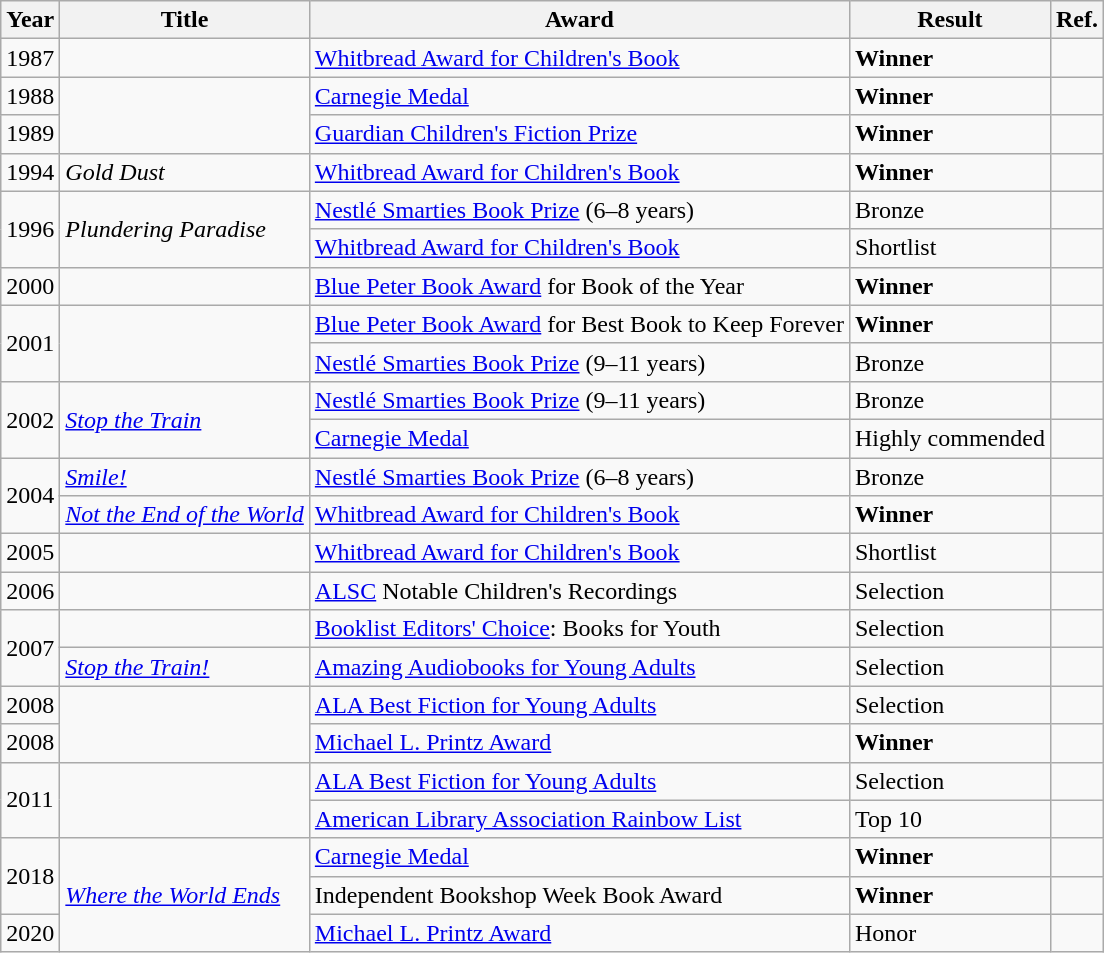<table class="wikitable sortable mw-collapsible">
<tr>
<th>Year</th>
<th>Title</th>
<th>Award</th>
<th>Result</th>
<th>Ref.</th>
</tr>
<tr>
<td>1987</td>
<td></td>
<td><a href='#'>Whitbread Award for Children's Book</a></td>
<td><strong>Winner</strong></td>
<td></td>
</tr>
<tr>
<td>1988</td>
<td rowspan="2"></td>
<td><a href='#'>Carnegie Medal</a></td>
<td><strong>Winner</strong></td>
<td></td>
</tr>
<tr>
<td>1989</td>
<td><a href='#'>Guardian Children's Fiction Prize</a></td>
<td><strong>Winner</strong></td>
<td></td>
</tr>
<tr>
<td>1994</td>
<td><em>Gold Dust</em></td>
<td><a href='#'>Whitbread Award for Children's Book</a></td>
<td><strong>Winner</strong></td>
<td></td>
</tr>
<tr>
<td rowspan="2">1996</td>
<td rowspan="2"><em>Plundering Paradise</em></td>
<td><a href='#'>Nestlé Smarties Book Prize</a> (6–8 years)</td>
<td>Bronze</td>
<td></td>
</tr>
<tr>
<td><a href='#'>Whitbread Award for Children's Book</a></td>
<td>Shortlist</td>
<td></td>
</tr>
<tr>
<td>2000</td>
<td></td>
<td><a href='#'>Blue Peter Book Award</a> for Book of the Year</td>
<td><strong>Winner</strong></td>
<td></td>
</tr>
<tr>
<td rowspan="2">2001</td>
<td rowspan="2"></td>
<td><a href='#'>Blue Peter Book Award</a> for Best Book to Keep Forever</td>
<td><strong>Winner</strong></td>
<td></td>
</tr>
<tr>
<td><a href='#'>Nestlé Smarties Book Prize</a> (9–11 years)</td>
<td>Bronze</td>
<td></td>
</tr>
<tr>
<td rowspan="2">2002</td>
<td rowspan="2"><em><a href='#'>Stop the Train</a></em></td>
<td><a href='#'>Nestlé Smarties Book Prize</a> (9–11 years)</td>
<td>Bronze</td>
<td></td>
</tr>
<tr>
<td><a href='#'>Carnegie Medal</a></td>
<td>Highly commended</td>
<td></td>
</tr>
<tr>
<td rowspan="2">2004</td>
<td><em><a href='#'>Smile!</a></em></td>
<td><a href='#'>Nestlé Smarties Book Prize</a> (6–8 years)</td>
<td>Bronze</td>
<td></td>
</tr>
<tr>
<td><em><a href='#'>Not the End of the World</a></em></td>
<td><a href='#'>Whitbread Award for Children's Book</a></td>
<td><strong>Winner</strong></td>
<td></td>
</tr>
<tr>
<td>2005</td>
<td></td>
<td><a href='#'>Whitbread Award for Children's Book</a></td>
<td>Shortlist</td>
<td></td>
</tr>
<tr>
<td>2006</td>
<td></td>
<td><a href='#'>ALSC</a> Notable Children's Recordings</td>
<td>Selection</td>
<td></td>
</tr>
<tr>
<td rowspan="2">2007</td>
<td></td>
<td><a href='#'>Booklist Editors' Choice</a>: Books for Youth</td>
<td>Selection</td>
<td></td>
</tr>
<tr>
<td><em><a href='#'>Stop the Train!</a></em></td>
<td><a href='#'>Amazing Audiobooks for Young Adults</a></td>
<td>Selection</td>
<td></td>
</tr>
<tr>
<td>2008</td>
<td rowspan="2"></td>
<td><a href='#'>ALA Best Fiction for Young Adults</a></td>
<td>Selection</td>
<td></td>
</tr>
<tr>
<td>2008</td>
<td><a href='#'>Michael L. Printz Award</a></td>
<td><strong>Winner</strong></td>
<td></td>
</tr>
<tr>
<td rowspan="2">2011</td>
<td rowspan="2"></td>
<td><a href='#'>ALA Best Fiction for Young Adults</a></td>
<td>Selection</td>
<td></td>
</tr>
<tr>
<td><a href='#'>American Library Association Rainbow List</a></td>
<td>Top 10</td>
<td></td>
</tr>
<tr>
<td rowspan="2">2018</td>
<td rowspan="3"><em><a href='#'>Where the World Ends</a></em></td>
<td><a href='#'>Carnegie Medal</a></td>
<td><strong>Winner</strong></td>
<td></td>
</tr>
<tr>
<td>Independent Bookshop Week Book Award</td>
<td><strong>Winner</strong></td>
<td></td>
</tr>
<tr>
<td>2020</td>
<td><a href='#'>Michael L. Printz Award</a></td>
<td>Honor</td>
<td></td>
</tr>
</table>
